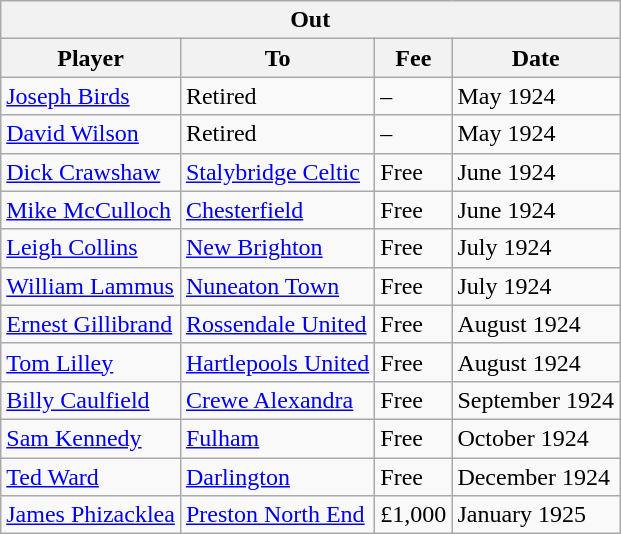<table class="wikitable">
<tr>
<th colspan="5">Out</th>
</tr>
<tr>
<th>Player</th>
<th>To</th>
<th>Fee</th>
<th>Date</th>
</tr>
<tr>
<td><a href='#'>Joseph Birds</a></td>
<td>Retired</td>
<td>–</td>
<td>May 1924</td>
</tr>
<tr>
<td><a href='#'>David Wilson</a></td>
<td>Retired</td>
<td>–</td>
<td>May 1924</td>
</tr>
<tr>
<td><a href='#'>Dick Crawshaw</a></td>
<td><a href='#'>Stalybridge Celtic</a></td>
<td>Free</td>
<td>June 1924</td>
</tr>
<tr>
<td><a href='#'>Mike McCulloch</a></td>
<td><a href='#'>Chesterfield</a></td>
<td>Free</td>
<td>June 1924</td>
</tr>
<tr>
<td><a href='#'>Leigh Collins</a></td>
<td><a href='#'>New Brighton</a></td>
<td>Free</td>
<td>July 1924</td>
</tr>
<tr>
<td><a href='#'>William Lammus</a></td>
<td><a href='#'>Nuneaton Town</a></td>
<td>Free</td>
<td>July 1924</td>
</tr>
<tr>
<td><a href='#'>Ernest Gillibrand</a></td>
<td><a href='#'>Rossendale United</a></td>
<td>Free</td>
<td>August 1924</td>
</tr>
<tr>
<td><a href='#'>Tom Lilley</a></td>
<td><a href='#'>Hartlepools United</a></td>
<td>Free</td>
<td>August 1924</td>
</tr>
<tr>
<td><a href='#'>Billy Caulfield</a></td>
<td><a href='#'>Crewe Alexandra</a></td>
<td>Free</td>
<td>September 1924</td>
</tr>
<tr>
<td><a href='#'>Sam Kennedy</a></td>
<td><a href='#'>Fulham</a></td>
<td>Free</td>
<td>October 1924</td>
</tr>
<tr>
<td><a href='#'>Ted Ward</a></td>
<td><a href='#'>Darlington</a></td>
<td>Free</td>
<td>December 1924</td>
</tr>
<tr>
<td><a href='#'>James Phizacklea</a></td>
<td><a href='#'>Preston North End</a></td>
<td>£1,000</td>
<td>January 1925</td>
</tr>
</table>
